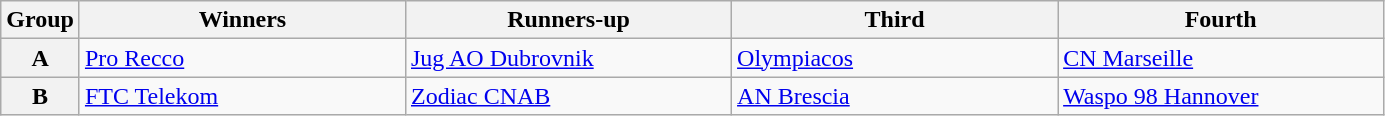<table class="wikitable">
<tr>
<th>Group</th>
<th width=210>Winners</th>
<th width=210>Runners-up</th>
<th width=210>Third</th>
<th width=210>Fourth</th>
</tr>
<tr>
<th>A</th>
<td> <a href='#'>Pro Recco</a></td>
<td> <a href='#'>Jug AO Dubrovnik</a></td>
<td> <a href='#'>Olympiacos</a></td>
<td> <a href='#'>CN Marseille</a></td>
</tr>
<tr>
<th>B</th>
<td> <a href='#'>FTC Telekom</a></td>
<td> <a href='#'>Zodiac CNAB</a></td>
<td> <a href='#'>AN Brescia</a></td>
<td> <a href='#'>Waspo 98 Hannover</a></td>
</tr>
</table>
